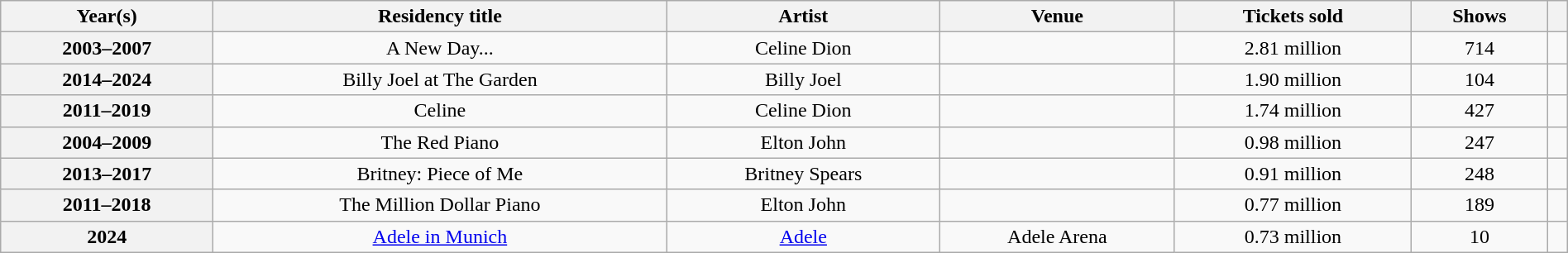<table class="wikitable sortable plainrowheaders" style="text-align:center;" width=100%>
<tr>
<th>Year(s)</th>
<th>Residency title</th>
<th>Artist</th>
<th>Venue</th>
<th>Tickets sold</th>
<th>Shows</th>
<th class="unsortable"></th>
</tr>
<tr>
<th scope="row" style=text-align:center;">2003–2007</th>
<td>A New Day...</td>
<td>Celine Dion</td>
<td></td>
<td style="text-align:center;">2.81 million</td>
<td style="text-align:center;">714</td>
<td style="text-align:center;"></td>
</tr>
<tr>
<th scope="row" style=text-align:center;">2014–2024</th>
<td>Billy Joel at The Garden</td>
<td>Billy Joel</td>
<td></td>
<td style="text-align:center;">1.90 million</td>
<td style="text-align:center;">104</td>
<td style="text-align:center;"></td>
</tr>
<tr>
<th scope="row" style=text-align:center;">2011–2019</th>
<td>Celine</td>
<td>Celine Dion</td>
<td></td>
<td style="text-align:center;">1.74 million</td>
<td style="text-align:center;">427</td>
<td style="text-align:center;"></td>
</tr>
<tr>
<th scope="row" style=text-align:center;">2004–2009</th>
<td>The Red Piano</td>
<td>Elton John</td>
<td></td>
<td style="text-align:center;">0.98 million</td>
<td style="text-align:center;">247</td>
<td style="text-align:center;"></td>
</tr>
<tr>
<th scope="row" style=text-align:center;">2013–2017</th>
<td>Britney: Piece of Me</td>
<td>Britney Spears</td>
<td></td>
<td style="text-align:center;">0.91 million</td>
<td style="text-align:center;">248</td>
<td style="text-align:center;"></td>
</tr>
<tr>
<th scope="row" style=text-align:center;">2011–2018</th>
<td>The Million Dollar Piano</td>
<td>Elton John</td>
<td></td>
<td style="text-align:center;">0.77 million</td>
<td style="text-align:center;">189</td>
<td style="text-align:center;"></td>
</tr>
<tr>
<th scope="row" style=text-align:center;">2024</th>
<td><a href='#'>Adele in Munich</a></td>
<td><a href='#'>Adele</a></td>
<td>Adele Arena</td>
<td style="text-align:center;">0.73 million</td>
<td style="text-align:center;">10</td>
<td style="text-align:center;"></td>
</tr>
</table>
